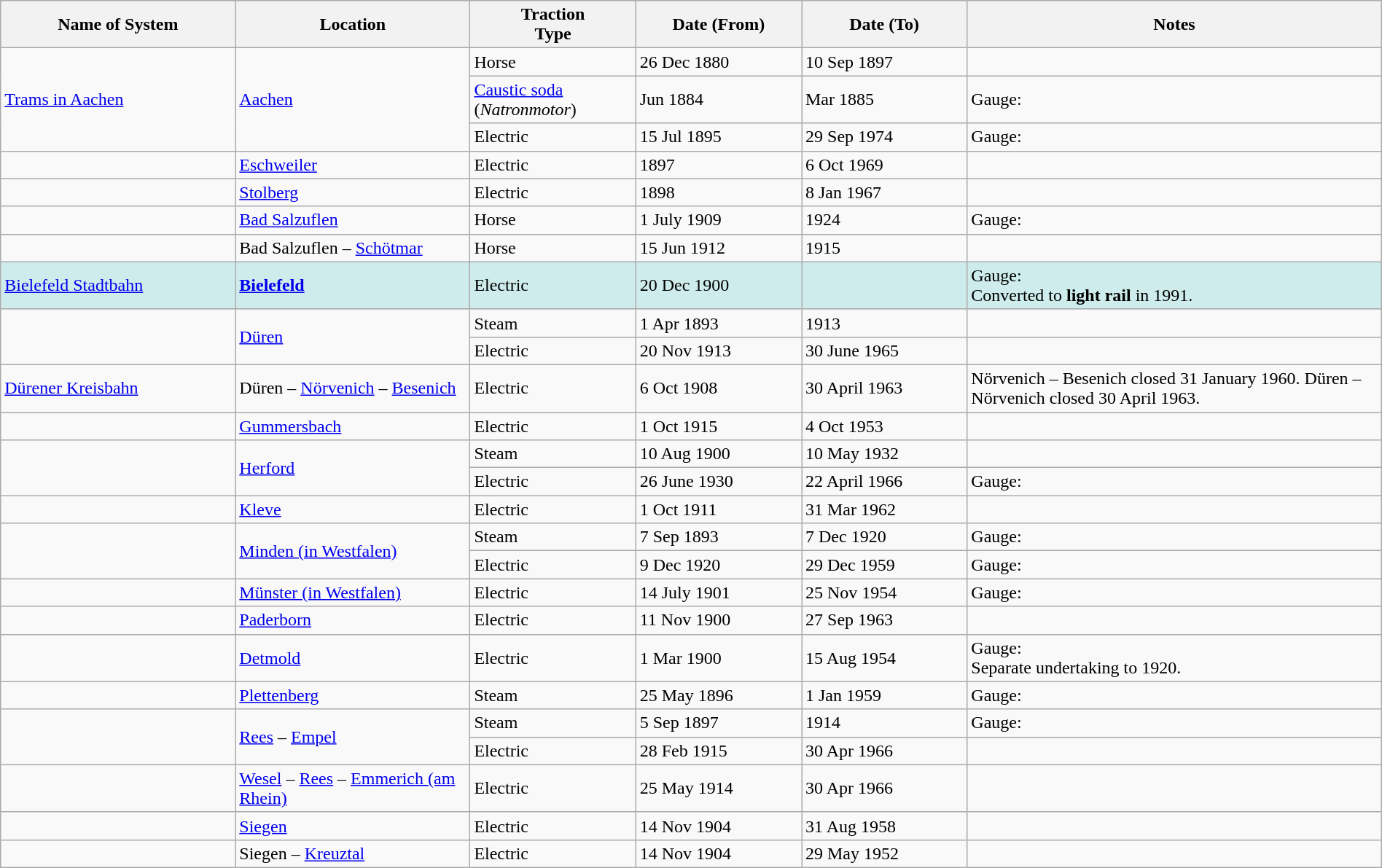<table class="wikitable" width=100%>
<tr>
<th width=17%>Name of System</th>
<th width=17%>Location</th>
<th width=12%>Traction<br>Type</th>
<th width=12%>Date (From)</th>
<th width=12%>Date (To)</th>
<th width=30%>Notes</th>
</tr>
<tr>
<td rowspan="3"><a href='#'>Trams in Aachen</a></td>
<td rowspan="3"><a href='#'>Aachen</a></td>
<td>Horse</td>
<td>26 Dec 1880</td>
<td>10 Sep 1897</td>
<td> </td>
</tr>
<tr>
<td><a href='#'>Caustic soda</a> (<em>Natronmotor</em>)</td>
<td>Jun 1884</td>
<td>Mar 1885</td>
<td>Gauge: </td>
</tr>
<tr>
<td>Electric</td>
<td>15 Jul 1895</td>
<td>29 Sep 1974</td>
<td>Gauge: </td>
</tr>
<tr>
<td> </td>
<td><a href='#'>Eschweiler</a></td>
<td>Electric</td>
<td>1897</td>
<td>6 Oct 1969</td>
<td> </td>
</tr>
<tr>
<td> </td>
<td><a href='#'>Stolberg</a></td>
<td>Electric</td>
<td>1898</td>
<td>8 Jan 1967</td>
<td> </td>
</tr>
<tr>
<td> </td>
<td><a href='#'>Bad Salzuflen</a></td>
<td>Horse</td>
<td>1 July 1909</td>
<td>1924</td>
<td>Gauge: </td>
</tr>
<tr>
<td> </td>
<td>Bad Salzuflen – <a href='#'>Schötmar</a></td>
<td>Horse</td>
<td>15 Jun 1912</td>
<td>1915</td>
<td> </td>
</tr>
<tr style="background:#CFECEC">
<td><a href='#'>Bielefeld Stadtbahn</a></td>
<td><strong><a href='#'>Bielefeld</a></strong></td>
<td>Electric</td>
<td>20 Dec 1900</td>
<td> </td>
<td>Gauge: <br>Converted to <strong>light rail</strong> in 1991.</td>
</tr>
<tr>
<td rowspan="2"> </td>
<td rowspan="2"><a href='#'>Düren</a></td>
<td>Steam</td>
<td>1 Apr 1893</td>
<td>1913</td>
<td> </td>
</tr>
<tr>
<td>Electric</td>
<td>20 Nov 1913</td>
<td>30 June 1965</td>
<td> </td>
</tr>
<tr>
<td><a href='#'>Dürener Kreisbahn</a></td>
<td>Düren – <a href='#'>Nörvenich</a> – <a href='#'>Besenich</a></td>
<td>Electric</td>
<td>6 Oct 1908</td>
<td>30 April 1963</td>
<td>Nörvenich – Besenich closed 31 January 1960. Düren – Nörvenich closed 30 April 1963.</td>
</tr>
<tr>
<td> </td>
<td><a href='#'>Gummersbach</a></td>
<td>Electric</td>
<td>1 Oct 1915</td>
<td>4 Oct 1953</td>
<td> </td>
</tr>
<tr>
<td rowspan="2"> </td>
<td rowspan="2"><a href='#'>Herford</a></td>
<td>Steam</td>
<td>10 Aug 1900</td>
<td>10 May 1932</td>
<td> </td>
</tr>
<tr>
<td>Electric</td>
<td>26 June 1930</td>
<td>22 April 1966</td>
<td>Gauge: </td>
</tr>
<tr>
<td> </td>
<td><a href='#'>Kleve</a></td>
<td>Electric</td>
<td>1 Oct 1911</td>
<td>31 Mar 1962</td>
<td> </td>
</tr>
<tr>
<td rowspan="2"> </td>
<td rowspan="2"><a href='#'>Minden (in Westfalen)</a></td>
<td>Steam</td>
<td>7 Sep 1893</td>
<td>7 Dec 1920</td>
<td>Gauge: </td>
</tr>
<tr>
<td>Electric</td>
<td>9 Dec 1920</td>
<td>29 Dec 1959</td>
<td>Gauge: </td>
</tr>
<tr>
<td> </td>
<td><a href='#'>Münster (in Westfalen)</a></td>
<td>Electric</td>
<td>14 July 1901</td>
<td>25 Nov 1954</td>
<td>Gauge: </td>
</tr>
<tr>
<td> </td>
<td><a href='#'>Paderborn</a></td>
<td>Electric</td>
<td>11 Nov 1900</td>
<td>27 Sep 1963</td>
<td> </td>
</tr>
<tr>
<td> </td>
<td><a href='#'>Detmold</a></td>
<td>Electric</td>
<td>1 Mar 1900</td>
<td>15 Aug 1954</td>
<td>Gauge: <br>Separate undertaking to 1920.</td>
</tr>
<tr>
<td> </td>
<td><a href='#'>Plettenberg</a></td>
<td>Steam</td>
<td>25 May 1896</td>
<td>1 Jan 1959</td>
<td>Gauge: </td>
</tr>
<tr>
<td rowspan="2"> </td>
<td rowspan="2"><a href='#'>Rees</a> – <a href='#'>Empel</a></td>
<td>Steam</td>
<td>5 Sep 1897</td>
<td>1914</td>
<td>Gauge: </td>
</tr>
<tr>
<td>Electric</td>
<td>28 Feb 1915</td>
<td>30 Apr 1966</td>
<td> </td>
</tr>
<tr>
<td> </td>
<td><a href='#'>Wesel</a> – <a href='#'>Rees</a> – <a href='#'>Emmerich (am Rhein)</a></td>
<td>Electric</td>
<td>25 May 1914</td>
<td>30 Apr 1966</td>
<td> </td>
</tr>
<tr>
<td> </td>
<td><a href='#'>Siegen</a></td>
<td>Electric</td>
<td>14 Nov 1904</td>
<td>31 Aug 1958</td>
<td> </td>
</tr>
<tr>
<td> </td>
<td>Siegen – <a href='#'>Kreuztal</a></td>
<td>Electric</td>
<td>14 Nov 1904</td>
<td>29 May 1952</td>
<td> </td>
</tr>
</table>
